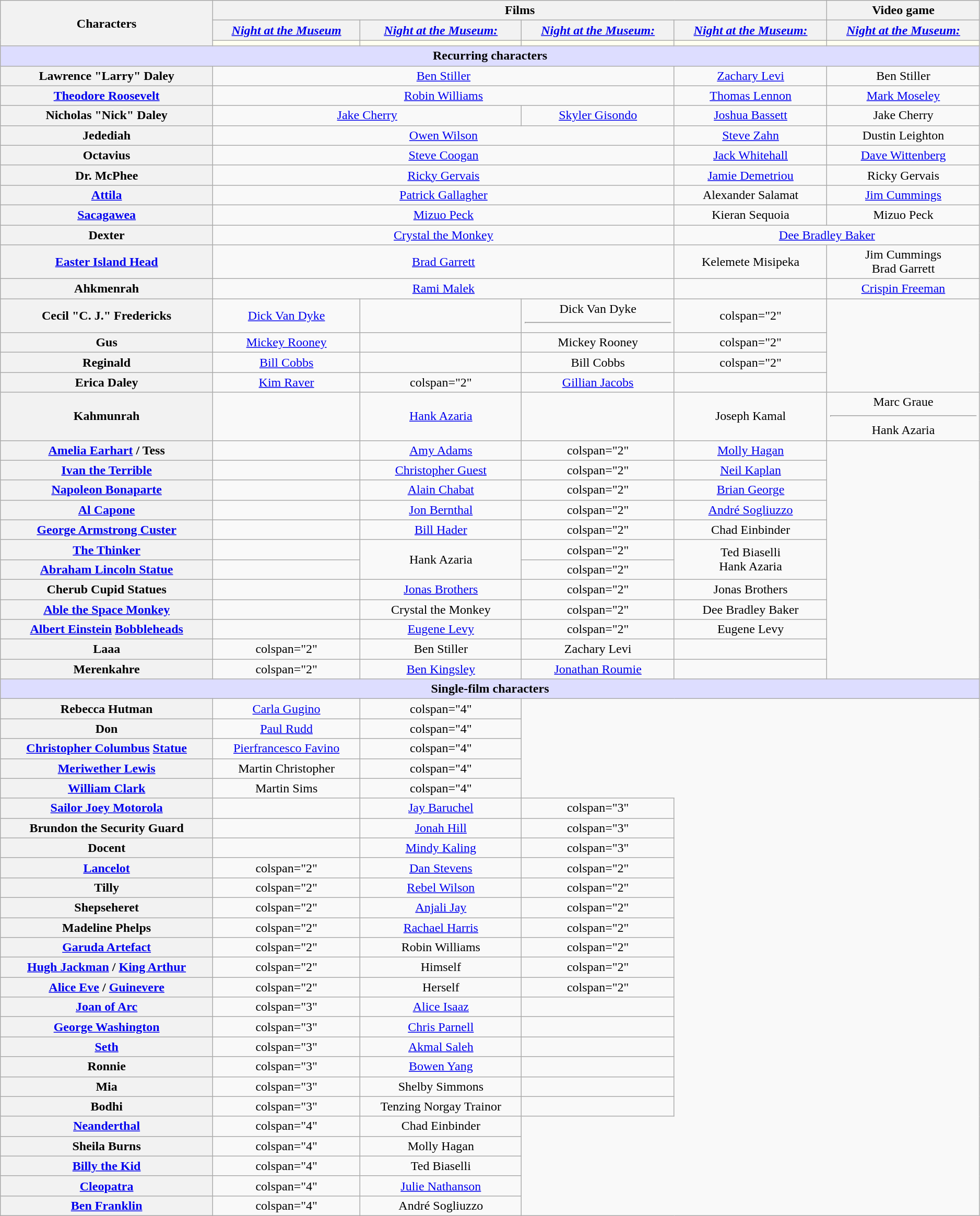<table class="wikitable" style="text-align:center; width:99%;" >
<tr>
<th rowspan="3">Characters</th>
<th colspan="4">Films</th>
<th>Video game</th>
</tr>
<tr>
<th><em><a href='#'>Night at the Museum</a></em></th>
<th><em><a href='#'>Night at the Museum:<br></a></em></th>
<th><em><a href='#'>Night at the Museum:<br></a></em></th>
<th><em><a href='#'>Night at the Museum:<br></a></em></th>
<th><em><a href='#'>Night at the Museum:<br></a></em></th>
</tr>
<tr>
<td style="background:ivory;"></td>
<td style="background:ivory;"></td>
<td style="background:ivory;"></td>
<td style="background:ivory;"></td>
<td style="background:ivory;"></td>
</tr>
<tr>
<th scope="row" colspan="6" style="background-color:#ddf;">Recurring characters</th>
</tr>
<tr>
<th>Lawrence "Larry" Daley</th>
<td colspan="3"><a href='#'>Ben Stiller</a></td>
<td><a href='#'>Zachary Levi</a></td>
<td>Ben Stiller</td>
</tr>
<tr>
<th><a href='#'>Theodore Roosevelt</a></th>
<td colspan="3"><a href='#'>Robin Williams</a></td>
<td><a href='#'>Thomas Lennon</a></td>
<td><a href='#'>Mark Moseley</a></td>
</tr>
<tr>
<th>Nicholas "Nick" Daley</th>
<td colspan="2"><a href='#'>Jake Cherry</a></td>
<td><a href='#'>Skyler Gisondo</a></td>
<td><a href='#'>Joshua Bassett</a></td>
<td>Jake Cherry</td>
</tr>
<tr>
<th>Jedediah</th>
<td colspan="3"><a href='#'>Owen Wilson</a></td>
<td><a href='#'>Steve Zahn</a></td>
<td>Dustin Leighton</td>
</tr>
<tr>
<th>Octavius</th>
<td colspan="3"><a href='#'>Steve Coogan</a></td>
<td><a href='#'>Jack Whitehall</a></td>
<td><a href='#'>Dave Wittenberg</a></td>
</tr>
<tr>
<th>Dr. McPhee</th>
<td colspan="3"><a href='#'>Ricky Gervais</a></td>
<td><a href='#'>Jamie Demetriou</a></td>
<td>Ricky Gervais</td>
</tr>
<tr>
<th><a href='#'>Attila</a></th>
<td colspan="3"><a href='#'>Patrick Gallagher</a></td>
<td>Alexander Salamat</td>
<td><a href='#'>Jim Cummings</a></td>
</tr>
<tr>
<th><a href='#'>Sacagawea</a></th>
<td colspan="3"><a href='#'>Mizuo Peck</a></td>
<td>Kieran Sequoia</td>
<td>Mizuo Peck</td>
</tr>
<tr>
<th>Dexter</th>
<td colspan="3"><a href='#'>Crystal the Monkey</a></td>
<td colspan="2"><a href='#'>Dee Bradley Baker</a></td>
</tr>
<tr>
<th><a href='#'>Easter Island Head</a></th>
<td colspan="3"><a href='#'>Brad Garrett</a></td>
<td>Kelemete Misipeka</td>
<td>Jim Cummings<br>Brad Garrett</td>
</tr>
<tr>
<th>Ahkmenrah</th>
<td colspan="3"><a href='#'>Rami Malek</a></td>
<td></td>
<td><a href='#'>Crispin Freeman</a></td>
</tr>
<tr>
<th>Cecil "C. J." Fredericks</th>
<td><a href='#'>Dick Van Dyke</a></td>
<td></td>
<td>Dick Van Dyke<hr></td>
<td>colspan="2" </td>
</tr>
<tr>
<th>Gus</th>
<td><a href='#'>Mickey Rooney</a></td>
<td></td>
<td>Mickey Rooney</td>
<td>colspan="2" </td>
</tr>
<tr>
<th>Reginald</th>
<td><a href='#'>Bill Cobbs</a></td>
<td></td>
<td>Bill Cobbs</td>
<td>colspan="2" </td>
</tr>
<tr>
<th>Erica Daley</th>
<td><a href='#'>Kim Raver</a></td>
<td>colspan="2" </td>
<td><a href='#'>Gillian Jacobs</a></td>
<td></td>
</tr>
<tr>
<th>Kahmunrah</th>
<td></td>
<td><a href='#'>Hank Azaria</a></td>
<td></td>
<td>Joseph Kamal</td>
<td>Marc Graue<hr>Hank Azaria</td>
</tr>
<tr>
<th><a href='#'>Amelia Earhart</a> / Tess</th>
<td></td>
<td><a href='#'>Amy Adams</a></td>
<td>colspan="2" </td>
<td><a href='#'>Molly Hagan</a></td>
</tr>
<tr>
<th><a href='#'>Ivan the Terrible</a></th>
<td></td>
<td><a href='#'>Christopher Guest</a></td>
<td>colspan="2" </td>
<td><a href='#'>Neil Kaplan</a></td>
</tr>
<tr>
<th><a href='#'>Napoleon Bonaparte</a></th>
<td></td>
<td><a href='#'>Alain Chabat</a></td>
<td>colspan="2" </td>
<td><a href='#'>Brian George</a></td>
</tr>
<tr>
<th><a href='#'>Al Capone</a></th>
<td></td>
<td><a href='#'>Jon Bernthal</a></td>
<td>colspan="2" </td>
<td><a href='#'>André Sogliuzzo</a></td>
</tr>
<tr>
<th><a href='#'>George Armstrong Custer</a></th>
<td></td>
<td><a href='#'>Bill Hader</a></td>
<td>colspan="2" </td>
<td>Chad Einbinder</td>
</tr>
<tr>
<th><a href='#'>The Thinker</a></th>
<td></td>
<td rowspan="2">Hank Azaria</td>
<td>colspan="2" </td>
<td rowspan="2">Ted Biaselli<br>Hank Azaria</td>
</tr>
<tr>
<th><a href='#'>Abraham Lincoln Statue</a></th>
<td></td>
<td>colspan="2" </td>
</tr>
<tr>
<th>Cherub Cupid Statues</th>
<td></td>
<td><a href='#'>Jonas Brothers</a></td>
<td>colspan="2" </td>
<td>Jonas Brothers</td>
</tr>
<tr>
<th><a href='#'>Able the Space Monkey</a></th>
<td></td>
<td>Crystal the Monkey</td>
<td>colspan="2" </td>
<td>Dee Bradley Baker</td>
</tr>
<tr>
<th><a href='#'>Albert Einstein</a> <a href='#'>Bobbleheads</a></th>
<td></td>
<td><a href='#'>Eugene Levy</a></td>
<td>colspan="2" </td>
<td>Eugene Levy</td>
</tr>
<tr>
<th>Laaa</th>
<td>colspan="2" </td>
<td>Ben Stiller</td>
<td>Zachary Levi</td>
<td></td>
</tr>
<tr>
<th>Merenkahre</th>
<td>colspan="2" </td>
<td><a href='#'>Ben Kingsley</a></td>
<td><a href='#'>Jonathan Roumie</a></td>
<td></td>
</tr>
<tr>
<th scope="row" colspan="6" style="background:#ddf;">Single-film characters</th>
</tr>
<tr>
<th>Rebecca Hutman</th>
<td><a href='#'>Carla Gugino</a></td>
<td>colspan="4" </td>
</tr>
<tr>
<th>Don</th>
<td><a href='#'>Paul Rudd</a></td>
<td>colspan="4" </td>
</tr>
<tr>
<th><a href='#'>Christopher Columbus</a> <a href='#'>Statue</a></th>
<td><a href='#'>Pierfrancesco Favino</a></td>
<td>colspan="4" </td>
</tr>
<tr>
<th><a href='#'>Meriwether Lewis</a></th>
<td>Martin Christopher</td>
<td>colspan="4" </td>
</tr>
<tr>
<th><a href='#'>William Clark</a></th>
<td>Martin Sims</td>
<td>colspan="4" </td>
</tr>
<tr>
<th><a href='#'>Sailor Joey Motorola</a></th>
<td></td>
<td><a href='#'>Jay Baruchel</a></td>
<td>colspan="3" </td>
</tr>
<tr>
<th>Brundon the Security Guard</th>
<td></td>
<td><a href='#'>Jonah Hill</a></td>
<td>colspan="3" </td>
</tr>
<tr>
<th>Docent</th>
<td></td>
<td><a href='#'>Mindy Kaling</a></td>
<td>colspan="3" </td>
</tr>
<tr>
<th><a href='#'>Lancelot</a></th>
<td>colspan="2" </td>
<td><a href='#'>Dan Stevens</a></td>
<td>colspan="2" </td>
</tr>
<tr>
<th>Tilly</th>
<td>colspan="2" </td>
<td><a href='#'>Rebel Wilson</a></td>
<td>colspan="2" </td>
</tr>
<tr>
<th>Shepseheret</th>
<td>colspan="2" </td>
<td><a href='#'>Anjali Jay</a></td>
<td>colspan="2" </td>
</tr>
<tr>
<th>Madeline Phelps</th>
<td>colspan="2" </td>
<td><a href='#'>Rachael Harris</a></td>
<td>colspan="2" </td>
</tr>
<tr>
<th><a href='#'>Garuda Artefact</a></th>
<td>colspan="2" </td>
<td>Robin Williams</td>
<td>colspan="2" </td>
</tr>
<tr>
<th><a href='#'>Hugh Jackman</a> / <a href='#'>King Arthur</a></th>
<td>colspan="2" </td>
<td>Himself</td>
<td>colspan="2" </td>
</tr>
<tr>
<th><a href='#'>Alice Eve</a> / <a href='#'>Guinevere</a></th>
<td>colspan="2" </td>
<td>Herself</td>
<td>colspan="2" </td>
</tr>
<tr>
<th><a href='#'>Joan of Arc</a></th>
<td>colspan="3" </td>
<td><a href='#'>Alice Isaaz</a></td>
<td></td>
</tr>
<tr>
<th><a href='#'>George Washington</a></th>
<td>colspan="3" </td>
<td><a href='#'>Chris Parnell</a></td>
<td></td>
</tr>
<tr>
<th><a href='#'>Seth</a></th>
<td>colspan="3" </td>
<td><a href='#'>Akmal Saleh</a></td>
<td></td>
</tr>
<tr>
<th>Ronnie</th>
<td>colspan="3" </td>
<td><a href='#'>Bowen Yang</a></td>
<td></td>
</tr>
<tr>
<th>Mia</th>
<td>colspan="3" </td>
<td>Shelby Simmons</td>
<td></td>
</tr>
<tr>
<th>Bodhi</th>
<td>colspan="3" </td>
<td>Tenzing Norgay Trainor</td>
<td></td>
</tr>
<tr>
<th><a href='#'>Neanderthal</a></th>
<td>colspan="4" </td>
<td>Chad Einbinder</td>
</tr>
<tr>
<th>Sheila Burns</th>
<td>colspan="4" </td>
<td>Molly Hagan</td>
</tr>
<tr>
<th><a href='#'>Billy the Kid</a></th>
<td>colspan="4" </td>
<td>Ted Biaselli</td>
</tr>
<tr>
<th><a href='#'>Cleopatra</a></th>
<td>colspan="4" </td>
<td><a href='#'>Julie Nathanson</a></td>
</tr>
<tr>
<th><a href='#'>Ben Franklin</a></th>
<td>colspan="4" </td>
<td>André Sogliuzzo</td>
</tr>
</table>
